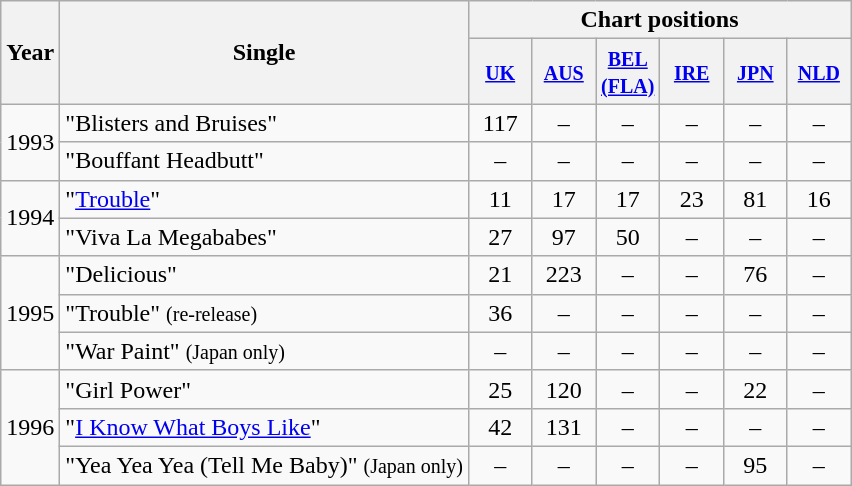<table class="wikitable">
<tr>
<th rowspan="2">Year</th>
<th rowspan="2">Single</th>
<th colspan="6">Chart positions</th>
</tr>
<tr>
<th width="35"><small><a href='#'>UK</a></small><br></th>
<th width="35"><small><a href='#'>AUS</a></small><br></th>
<th width="35"><small><a href='#'>BEL<br>(FLA)</a></small><br></th>
<th width="35"><small><a href='#'>IRE</a></small><br></th>
<th width="35"><small><a href='#'>JPN</a></small></th>
<th width="35"><small><a href='#'>NLD</a></small><br></th>
</tr>
<tr>
<td rowspan="2">1993</td>
<td>"Blisters and Bruises"</td>
<td align=center>117</td>
<td align=center>–</td>
<td align=center>–</td>
<td align=center>–</td>
<td align=center>–</td>
<td align=center>–</td>
</tr>
<tr>
<td>"Bouffant Headbutt"</td>
<td align=center>–</td>
<td align=center>–</td>
<td align=center>–</td>
<td align=center>–</td>
<td align=center>–</td>
<td align=center>–</td>
</tr>
<tr>
<td rowspan="2">1994</td>
<td>"<a href='#'>Trouble</a>"</td>
<td align=center>11</td>
<td align=center>17</td>
<td align=center>17</td>
<td align=center>23</td>
<td align=center>81</td>
<td align=center>16</td>
</tr>
<tr>
<td>"Viva La Megababes"</td>
<td align=center>27</td>
<td align=center>97</td>
<td align=center>50</td>
<td align=center>–</td>
<td align=center>–</td>
<td align=center>–</td>
</tr>
<tr>
<td rowspan="3">1995</td>
<td>"Delicious"</td>
<td align=center>21</td>
<td align=center>223</td>
<td align=center>–</td>
<td align=center>–</td>
<td align=center>76</td>
<td align=center>–</td>
</tr>
<tr>
<td>"Trouble" <small>(re-release)</small></td>
<td align=center>36</td>
<td align=center>–</td>
<td align=center>–</td>
<td align=center>–</td>
<td align=center>–</td>
<td align=center>–</td>
</tr>
<tr>
<td>"War Paint" <small>(Japan only)</small></td>
<td align=center>–</td>
<td align=center>–</td>
<td align=center>–</td>
<td align=center>–</td>
<td align=center>–</td>
<td align=center>–</td>
</tr>
<tr>
<td rowspan="3">1996</td>
<td>"Girl Power"</td>
<td align=center>25</td>
<td align=center>120</td>
<td align=center>–</td>
<td align=center>–</td>
<td align=center>22</td>
<td align=center>–</td>
</tr>
<tr>
<td>"<a href='#'>I Know What Boys Like</a>"</td>
<td align=center>42</td>
<td align=center>131</td>
<td align=center>–</td>
<td align=center>–</td>
<td align=center>–</td>
<td align=center>–</td>
</tr>
<tr>
<td>"Yea Yea Yea (Tell Me Baby)" <small>(Japan only)</small></td>
<td align=center>–</td>
<td align=center>–</td>
<td align=center>–</td>
<td align=center>–</td>
<td align=center>95</td>
<td align=center>–</td>
</tr>
</table>
